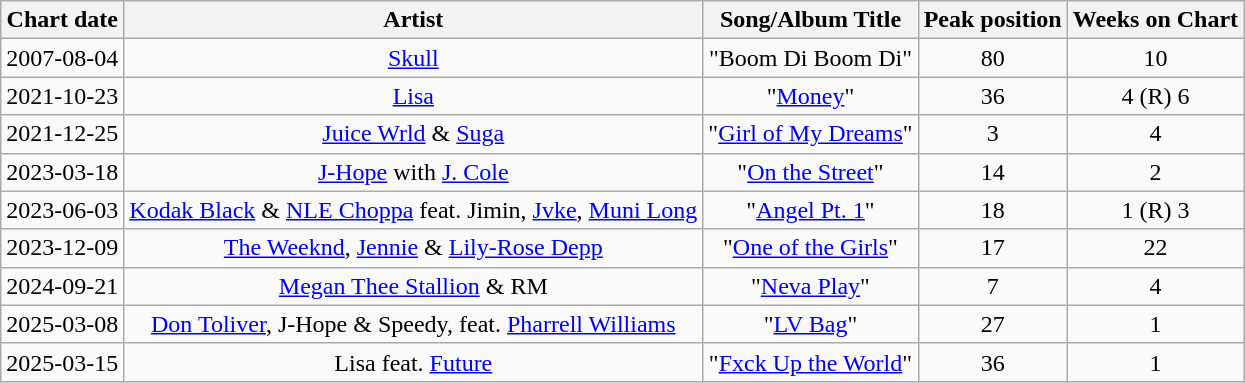<table class="wikitable sortable" style="text-align:center">
<tr>
<th>Chart date</th>
<th>Artist</th>
<th>Song/Album Title</th>
<th>Peak position</th>
<th>Weeks on Chart</th>
</tr>
<tr>
<td>2007-08-04</td>
<td><a href='#'>Skull</a></td>
<td>"Boom Di Boom Di"</td>
<td>80</td>
<td>10</td>
</tr>
<tr>
<td>2021-10-23</td>
<td><a href='#'>Lisa</a></td>
<td>"<a href='#'>Money</a>"</td>
<td>36</td>
<td>4 (R) 6</td>
</tr>
<tr>
<td>2021-12-25</td>
<td><a href='#'>Juice Wrld</a> & <a href='#'>Suga</a></td>
<td>"<a href='#'>Girl of My Dreams</a>"</td>
<td>3</td>
<td>4</td>
</tr>
<tr>
<td>2023-03-18</td>
<td><a href='#'>J-Hope</a> with <a href='#'>J. Cole</a></td>
<td>"<a href='#'>On the Street</a>"</td>
<td>14</td>
<td>2</td>
</tr>
<tr>
<td>2023-06-03</td>
<td><a href='#'>Kodak Black</a> & <a href='#'>NLE Choppa</a> feat. Jimin, <a href='#'>Jvke</a>, <a href='#'>Muni Long</a></td>
<td>"<a href='#'>Angel Pt. 1</a>"</td>
<td>18</td>
<td>1 (R) 3</td>
</tr>
<tr>
<td>2023-12-09</td>
<td><a href='#'>The Weeknd</a>, <a href='#'>Jennie</a> & <a href='#'>Lily-Rose Depp</a></td>
<td>"<a href='#'>One of the Girls</a>"</td>
<td>17</td>
<td>22</td>
</tr>
<tr>
<td>2024-09-21</td>
<td><a href='#'>Megan Thee Stallion</a> & RM</td>
<td>"<a href='#'>Neva Play</a>"</td>
<td>7</td>
<td>4</td>
</tr>
<tr>
<td>2025-03-08</td>
<td><a href='#'>Don Toliver</a>, J-Hope & Speedy, feat. <a href='#'>Pharrell Williams</a></td>
<td>"<a href='#'>LV Bag</a>"</td>
<td>27</td>
<td>1</td>
</tr>
<tr>
<td>2025-03-15</td>
<td>Lisa feat. <a href='#'>Future</a></td>
<td>"<a href='#'>Fxck Up the World</a>"</td>
<td>36</td>
<td>1</td>
</tr>
</table>
